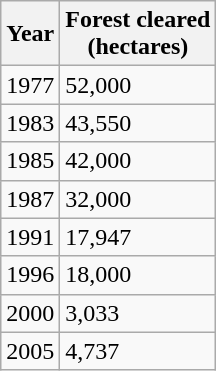<table class="wikitable">
<tr>
<th>Year</th>
<th>Forest cleared<br>(hectares)</th>
</tr>
<tr>
<td>1977</td>
<td>52,000</td>
</tr>
<tr>
<td>1983</td>
<td>43,550</td>
</tr>
<tr>
<td>1985</td>
<td>42,000</td>
</tr>
<tr>
<td>1987</td>
<td>32,000</td>
</tr>
<tr>
<td>1991</td>
<td>17,947</td>
</tr>
<tr>
<td>1996</td>
<td>18,000</td>
</tr>
<tr>
<td>2000</td>
<td>3,033</td>
</tr>
<tr>
<td>2005</td>
<td>4,737</td>
</tr>
</table>
